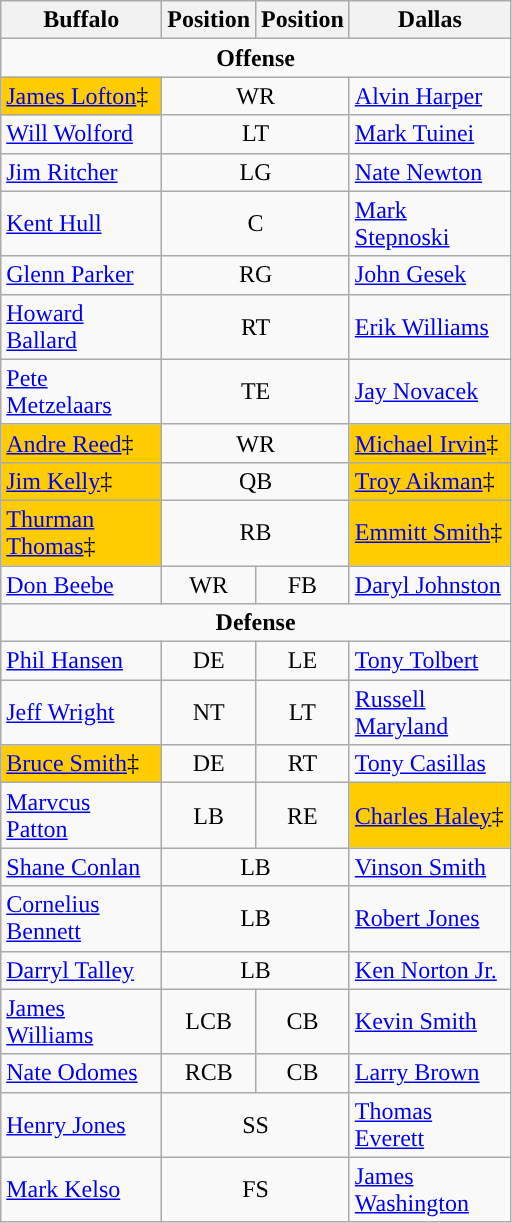<table class="wikitable">
<tr>
<th style="width:100px">Buffalo</th>
<th>Position</th>
<th>Position</th>
<th style="width:100px">Dallas</th>
</tr>
<tr>
<td colspan="4" style="text-align:center;"><strong>Offense</strong></td>
</tr>
<tr>
<td bgcolor="#FFCC00"><a href='#'>James Lofton</a>‡</td>
<td colspan="2" style="text-align:center;">WR</td>
<td><a href='#'>Alvin Harper</a></td>
</tr>
<tr>
<td><a href='#'>Will Wolford</a></td>
<td colspan="2" style="text-align:center;">LT</td>
<td><a href='#'>Mark Tuinei</a></td>
</tr>
<tr>
<td><a href='#'>Jim Ritcher</a></td>
<td colspan="2" style="text-align:center;">LG</td>
<td><a href='#'>Nate Newton</a></td>
</tr>
<tr>
<td><a href='#'>Kent Hull</a></td>
<td colspan="2" style="text-align:center;">C</td>
<td><a href='#'>Mark Stepnoski</a></td>
</tr>
<tr>
<td><a href='#'>Glenn Parker</a></td>
<td colspan="2" style="text-align:center;">RG</td>
<td><a href='#'>John Gesek</a></td>
</tr>
<tr>
<td><a href='#'>Howard Ballard</a></td>
<td colspan="2" style="text-align:center;">RT</td>
<td><a href='#'>Erik Williams</a></td>
</tr>
<tr>
<td><a href='#'>Pete Metzelaars</a></td>
<td colspan="2" style="text-align:center;">TE</td>
<td><a href='#'>Jay Novacek</a></td>
</tr>
<tr>
<td bgcolor="#FFCC00"><a href='#'>Andre Reed</a>‡</td>
<td colspan="2" style="text-align:center;">WR</td>
<td bgcolor="#FFCC00"><a href='#'>Michael Irvin</a>‡</td>
</tr>
<tr>
<td bgcolor="#FFCC00"><a href='#'>Jim Kelly</a>‡</td>
<td colspan="2" style="text-align:center;">QB</td>
<td bgcolor="#FFCC00"><a href='#'>Troy Aikman</a>‡</td>
</tr>
<tr>
<td bgcolor="#FFCC00"><a href='#'>Thurman Thomas</a>‡</td>
<td colspan="2" style="text-align:center;">RB</td>
<td bgcolor="#FFCC00"><a href='#'>Emmitt Smith</a>‡</td>
</tr>
<tr>
<td><a href='#'>Don Beebe</a></td>
<td style="text-align:center;">WR</td>
<td style="text-align:center;">FB</td>
<td><a href='#'>Daryl Johnston</a></td>
</tr>
<tr>
<td colspan="4" style="text-align:center;"><strong>Defense</strong></td>
</tr>
<tr>
<td><a href='#'>Phil Hansen</a></td>
<td style="text-align:center;">DE</td>
<td style="text-align:center;">LE</td>
<td><a href='#'>Tony Tolbert</a></td>
</tr>
<tr>
<td><a href='#'>Jeff Wright</a></td>
<td style="text-align:center;">NT</td>
<td style="text-align:center;">LT</td>
<td><a href='#'>Russell Maryland</a></td>
</tr>
<tr>
<td bgcolor="#FFCC00"><a href='#'>Bruce Smith</a>‡</td>
<td style="text-align:center;">DE</td>
<td style="text-align:center;">RT</td>
<td><a href='#'>Tony Casillas</a></td>
</tr>
<tr>
<td><a href='#'>Marvcus Patton</a></td>
<td style="text-align:center;">LB</td>
<td style="text-align:center;">RE</td>
<td bgcolor="#FFCC00"><a href='#'>Charles Haley</a>‡</td>
</tr>
<tr>
<td><a href='#'>Shane Conlan</a></td>
<td colspan="2" style="text-align:center;">LB</td>
<td><a href='#'>Vinson Smith</a></td>
</tr>
<tr>
<td><a href='#'>Cornelius Bennett</a></td>
<td colspan="2" style="text-align:center;">LB</td>
<td><a href='#'>Robert Jones</a></td>
</tr>
<tr>
<td><a href='#'>Darryl Talley</a></td>
<td colspan="2" style="text-align:center;">LB</td>
<td><a href='#'>Ken Norton Jr.</a></td>
</tr>
<tr>
<td><a href='#'>James Williams</a></td>
<td style="text-align:center;">LCB</td>
<td style="text-align:center;">CB</td>
<td><a href='#'>Kevin Smith</a></td>
</tr>
<tr>
<td><a href='#'>Nate Odomes</a></td>
<td style="text-align:center;">RCB</td>
<td style="text-align:center;">CB</td>
<td><a href='#'>Larry Brown</a></td>
</tr>
<tr>
<td><a href='#'>Henry Jones</a></td>
<td colspan="2" style="text-align:center;">SS</td>
<td><a href='#'>Thomas Everett</a></td>
</tr>
<tr>
<td><a href='#'>Mark Kelso</a></td>
<td colspan="2" style="text-align:center;">FS</td>
<td><a href='#'>James Washington</a></td>
</tr>
</table>
